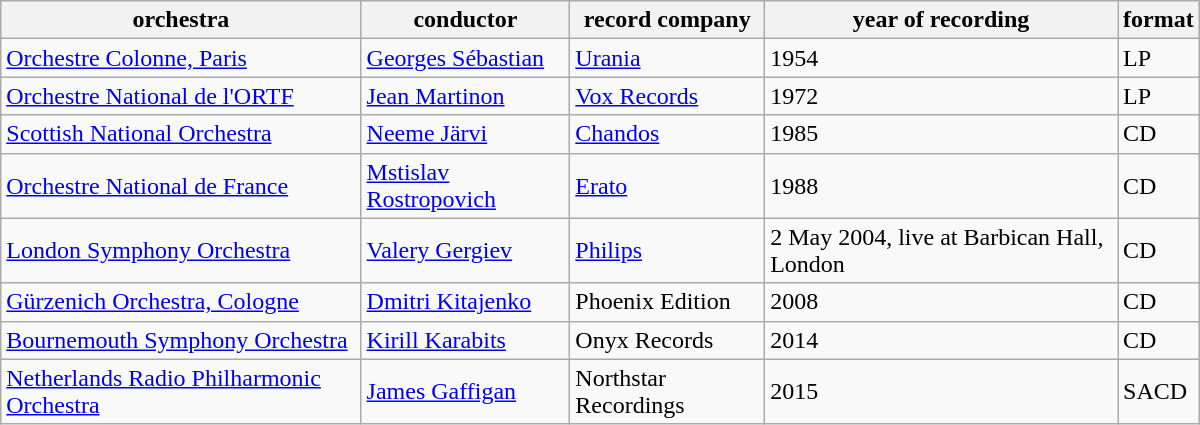<table class="wikitable" style="width:800px;">
<tr>
<th style="text-align:center;">orchestra</th>
<th style="text-align:center;">conductor</th>
<th style="text-align:center;">record company</th>
<th style="text-align:center;">year of recording</th>
<th style="text-align:center;">format</th>
</tr>
<tr>
<td><a href='#'>Orchestre Colonne, Paris</a></td>
<td><a href='#'>Georges Sébastian</a></td>
<td><a href='#'>Urania</a></td>
<td>1954</td>
<td>LP</td>
</tr>
<tr>
<td><a href='#'>Orchestre National de l'ORTF</a></td>
<td><a href='#'>Jean Martinon</a></td>
<td><a href='#'>Vox Records</a></td>
<td>1972</td>
<td>LP</td>
</tr>
<tr>
<td><a href='#'>Scottish National Orchestra</a></td>
<td><a href='#'>Neeme Järvi</a></td>
<td><a href='#'>Chandos</a></td>
<td>1985</td>
<td>CD</td>
</tr>
<tr>
<td><a href='#'>Orchestre National de France</a></td>
<td><a href='#'>Mstislav Rostropovich</a></td>
<td><a href='#'>Erato</a></td>
<td>1988</td>
<td>CD</td>
</tr>
<tr>
<td><a href='#'>London Symphony Orchestra</a></td>
<td><a href='#'>Valery Gergiev</a></td>
<td><a href='#'>Philips</a></td>
<td>2 May 2004, live at Barbican Hall, London</td>
<td>CD</td>
</tr>
<tr>
<td><a href='#'>Gürzenich Orchestra, Cologne</a></td>
<td><a href='#'>Dmitri Kitajenko</a></td>
<td>Phoenix Edition</td>
<td>2008</td>
<td>CD</td>
</tr>
<tr>
<td><a href='#'>Bournemouth Symphony Orchestra</a></td>
<td><a href='#'>Kirill Karabits</a></td>
<td>Onyx Records</td>
<td>2014</td>
<td>CD</td>
</tr>
<tr>
<td><a href='#'>Netherlands Radio Philharmonic Orchestra</a></td>
<td><a href='#'>James Gaffigan</a></td>
<td>Northstar Recordings</td>
<td>2015</td>
<td>SACD</td>
</tr>
</table>
